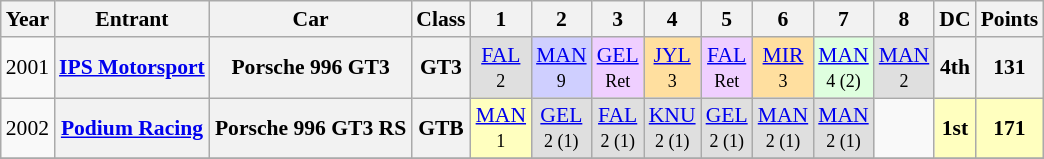<table class="wikitable" style="text-align:center; font-size:90%">
<tr>
<th>Year</th>
<th>Entrant</th>
<th>Car</th>
<th>Class</th>
<th>1</th>
<th>2</th>
<th>3</th>
<th>4</th>
<th>5</th>
<th>6</th>
<th>7</th>
<th>8</th>
<th>DC</th>
<th>Points</th>
</tr>
<tr>
<td>2001</td>
<th><a href='#'>IPS Motorsport</a></th>
<th>Porsche 996 GT3</th>
<th>GT3</th>
<td style="background:#DFDFDF;"><a href='#'>FAL</a><br><small>2</small></td>
<td style="background:#CFCFFF;"><a href='#'>MAN</a><br><small>9</small></td>
<td style="background:#EFCFFF;"><a href='#'>GEL</a><br><small>Ret</small></td>
<td style="background:#FFDF9F;"><a href='#'>JYL</a><br><small>3</small></td>
<td style="background:#EFCFFF;"><a href='#'>FAL</a><br><small>Ret</small></td>
<td style="background:#FFDF9F;"><a href='#'>MIR</a><br><small>3</small></td>
<td style="background:#DFFFDF;"><a href='#'>MAN</a><br><small>4 (2)</small></td>
<td style="background:#DFDFDF;"><a href='#'>MAN</a><br><small>2</small></td>
<th>4th</th>
<th>131</th>
</tr>
<tr>
<td>2002</td>
<th><a href='#'>Podium Racing</a></th>
<th>Porsche 996 GT3 RS</th>
<th>GTB</th>
<td style="background:#FFFFBF;"><a href='#'>MAN</a><br><small>1</small></td>
<td style="background:#DFDFDF;"><a href='#'>GEL</a><br><small>2 (1)</small></td>
<td style="background:#DFDFDF;"><a href='#'>FAL</a><br><small>2 (1)</small></td>
<td style="background:#DFDFDF;"><a href='#'>KNU</a><br><small>2 (1)</small></td>
<td style="background:#DFDFDF;"><a href='#'>GEL</a><br><small>2 (1)</small></td>
<td style="background:#DFDFDF;"><a href='#'>MAN</a><br><small>2 (1)</small></td>
<td style="background:#DFDFDF;"><a href='#'>MAN</a><br><small>2 (1)</small></td>
<td></td>
<td style="background:#FFFFBF;"><strong>1st</strong></td>
<td style="background:#FFFFBF;"><strong>171</strong></td>
</tr>
<tr>
</tr>
</table>
